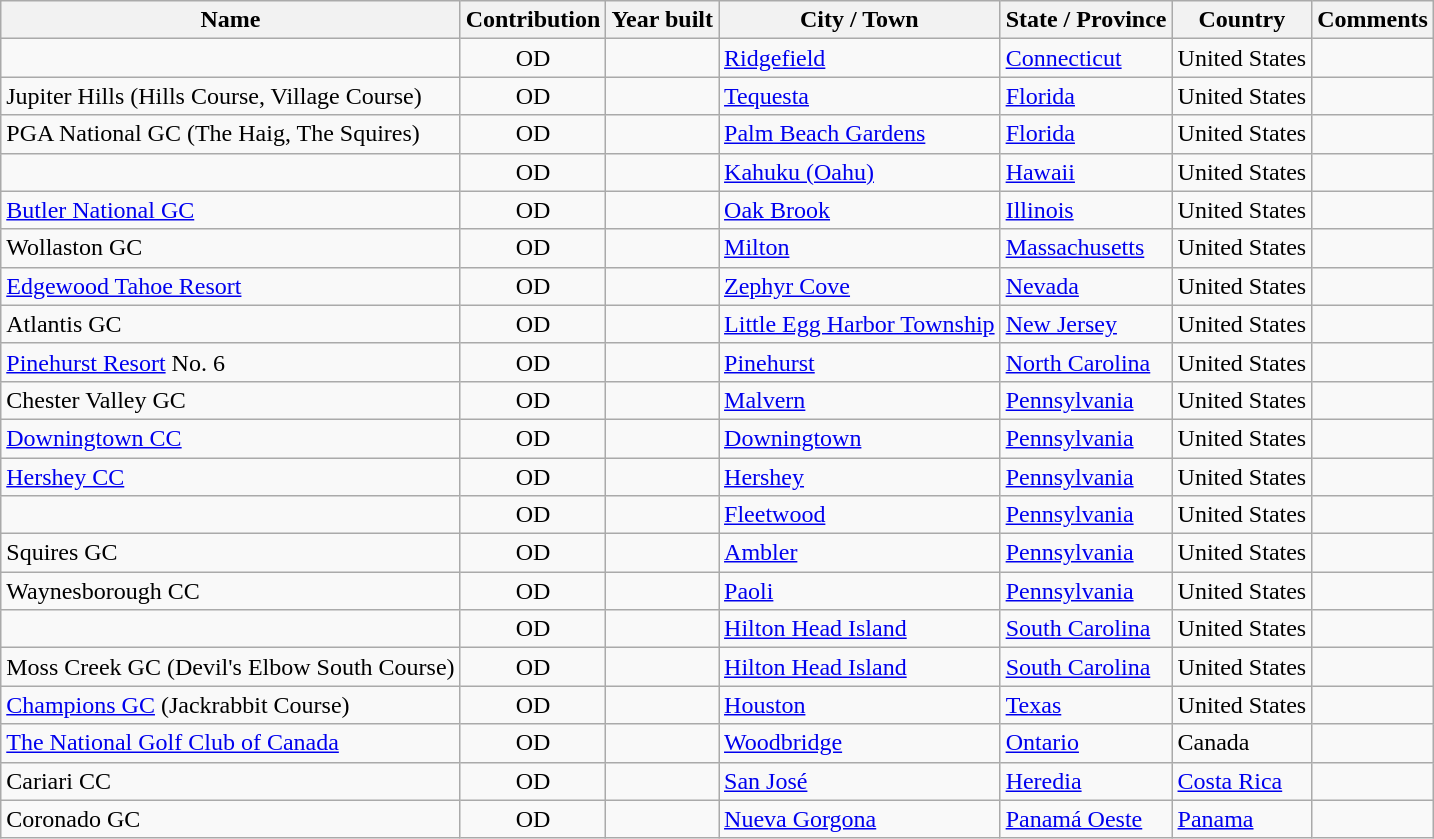<table class="sortable wikitable">
<tr>
<th>Name</th>
<th>Contribution</th>
<th>Year built</th>
<th>City / Town</th>
<th>State / Province</th>
<th>Country</th>
<th>Comments</th>
</tr>
<tr>
<td></td>
<td align=center>OD</td>
<td align=center></td>
<td><a href='#'>Ridgefield</a></td>
<td><a href='#'>Connecticut</a></td>
<td>United States</td>
<td></td>
</tr>
<tr>
<td>Jupiter Hills (Hills Course, Village Course)</td>
<td align=center>OD</td>
<td align=center></td>
<td><a href='#'>Tequesta</a></td>
<td><a href='#'>Florida</a></td>
<td>United States</td>
<td></td>
</tr>
<tr>
<td>PGA National GC (The Haig, The Squires)</td>
<td align=center>OD</td>
<td align=center></td>
<td><a href='#'>Palm Beach Gardens</a></td>
<td><a href='#'>Florida</a></td>
<td>United States</td>
<td></td>
</tr>
<tr>
<td></td>
<td align=center>OD</td>
<td align=center></td>
<td><a href='#'>Kahuku (Oahu)</a></td>
<td><a href='#'>Hawaii</a></td>
<td>United States</td>
<td></td>
</tr>
<tr>
<td><a href='#'>Butler National GC</a></td>
<td align=center>OD</td>
<td align=center></td>
<td><a href='#'>Oak Brook</a></td>
<td><a href='#'>Illinois</a></td>
<td>United States</td>
<td></td>
</tr>
<tr>
<td>Wollaston GC</td>
<td align=center>OD</td>
<td align=center></td>
<td><a href='#'>Milton</a></td>
<td><a href='#'>Massachusetts</a></td>
<td>United States</td>
<td></td>
</tr>
<tr>
<td><a href='#'>Edgewood Tahoe Resort</a></td>
<td align=center>OD</td>
<td align=center></td>
<td><a href='#'>Zephyr Cove</a></td>
<td><a href='#'>Nevada</a></td>
<td>United States</td>
<td></td>
</tr>
<tr>
<td>Atlantis GC</td>
<td align=center>OD</td>
<td align=center></td>
<td><a href='#'>Little Egg Harbor Township</a></td>
<td><a href='#'>New Jersey</a></td>
<td>United States</td>
<td></td>
</tr>
<tr>
<td><a href='#'>Pinehurst Resort</a> No. 6</td>
<td align=center>OD</td>
<td align=center></td>
<td><a href='#'>Pinehurst</a></td>
<td><a href='#'>North Carolina</a></td>
<td>United States</td>
<td></td>
</tr>
<tr>
<td>Chester Valley GC</td>
<td align=center>OD</td>
<td align=center></td>
<td><a href='#'>Malvern</a></td>
<td><a href='#'>Pennsylvania</a></td>
<td>United States</td>
<td></td>
</tr>
<tr>
<td><a href='#'>Downingtown CC</a></td>
<td align=center>OD</td>
<td align=center></td>
<td><a href='#'>Downingtown</a></td>
<td><a href='#'>Pennsylvania</a></td>
<td>United States</td>
<td></td>
</tr>
<tr>
<td><a href='#'>Hershey CC</a></td>
<td align=center>OD</td>
<td align=center></td>
<td><a href='#'>Hershey</a></td>
<td><a href='#'>Pennsylvania</a></td>
<td>United States</td>
<td></td>
</tr>
<tr>
<td></td>
<td align=center>OD</td>
<td align=center></td>
<td><a href='#'>Fleetwood</a></td>
<td><a href='#'>Pennsylvania</a></td>
<td>United States</td>
<td></td>
</tr>
<tr>
<td>Squires GC</td>
<td align=center>OD</td>
<td align=center></td>
<td><a href='#'>Ambler</a></td>
<td><a href='#'>Pennsylvania</a></td>
<td>United States</td>
<td></td>
</tr>
<tr>
<td>Waynesborough CC</td>
<td align=center>OD</td>
<td align=center></td>
<td><a href='#'>Paoli</a></td>
<td><a href='#'>Pennsylvania</a></td>
<td>United States</td>
<td></td>
</tr>
<tr>
<td></td>
<td align=center>OD</td>
<td align=center></td>
<td><a href='#'>Hilton Head Island</a></td>
<td><a href='#'>South Carolina</a></td>
<td>United States</td>
<td></td>
</tr>
<tr>
<td>Moss Creek GC (Devil's Elbow South Course)</td>
<td align=center>OD</td>
<td align=center></td>
<td><a href='#'>Hilton Head Island</a></td>
<td><a href='#'>South Carolina</a></td>
<td>United States</td>
<td></td>
</tr>
<tr>
<td><a href='#'>Champions GC</a> (Jackrabbit Course)</td>
<td align=center>OD</td>
<td align=center></td>
<td><a href='#'>Houston</a></td>
<td><a href='#'>Texas</a></td>
<td>United States</td>
<td></td>
</tr>
<tr>
<td><a href='#'>The National Golf Club of Canada</a></td>
<td align=center>OD</td>
<td align=center></td>
<td><a href='#'>Woodbridge</a></td>
<td><a href='#'>Ontario</a></td>
<td>Canada</td>
<td></td>
</tr>
<tr>
<td>Cariari CC</td>
<td align=center>OD</td>
<td align=center></td>
<td><a href='#'>San José</a></td>
<td><a href='#'>Heredia</a></td>
<td><a href='#'>Costa Rica</a></td>
<td></td>
</tr>
<tr>
<td>Coronado GC</td>
<td align=center>OD</td>
<td align=center></td>
<td><a href='#'>Nueva Gorgona</a></td>
<td><a href='#'>Panamá Oeste</a></td>
<td><a href='#'>Panama</a></td>
<td></td>
</tr>
</table>
